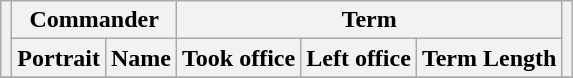<table class="wikitable" style="text-align:center;">
<tr>
<th rowspan=2></th>
<th colspan=2>Commander</th>
<th colspan=3>Term</th>
<th rowspan=2></th>
</tr>
<tr>
<th>Portrait</th>
<th>Name</th>
<th>Took office</th>
<th>Left office</th>
<th>Term Length</th>
</tr>
<tr>
</tr>
</table>
